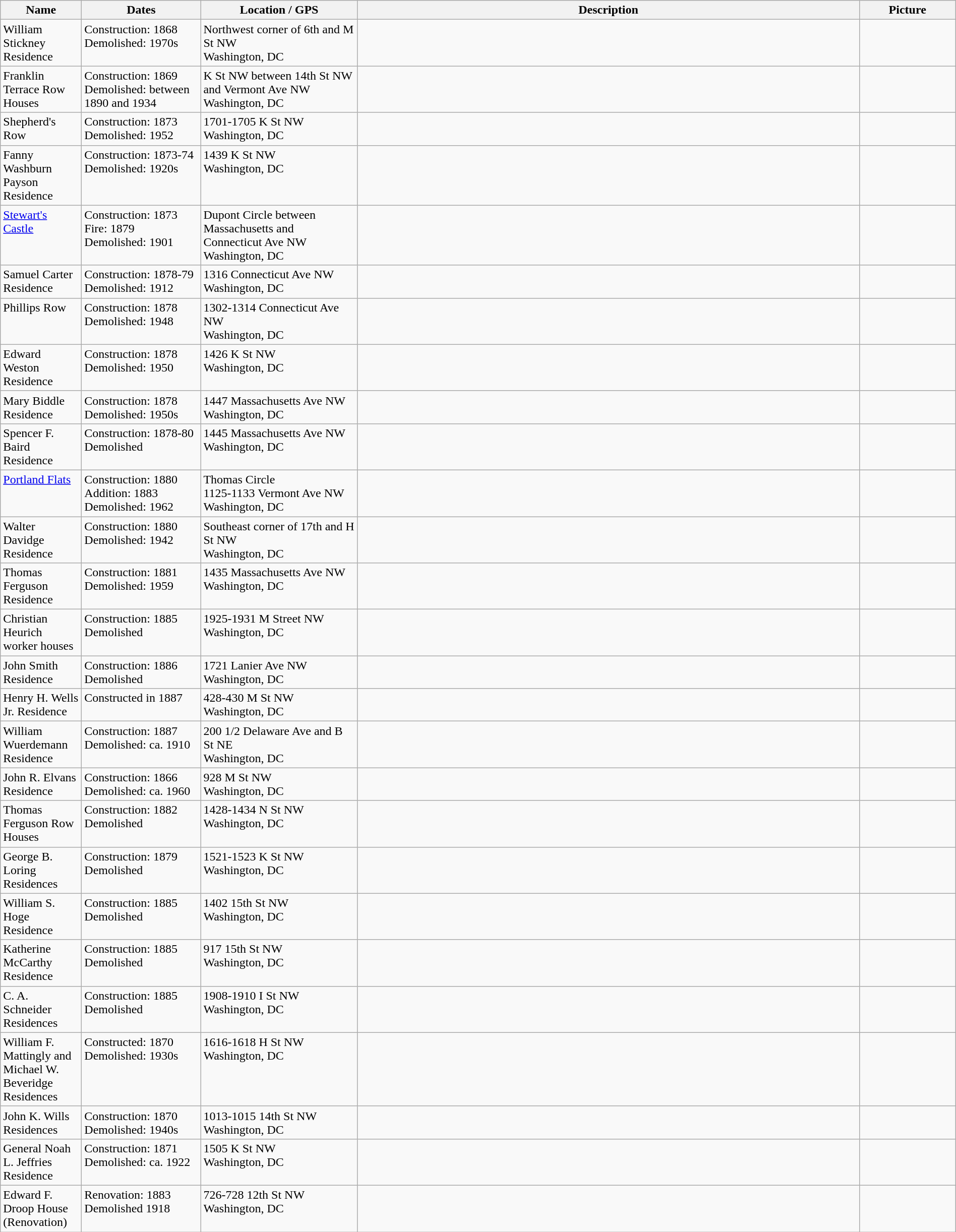<table class="wikitable sortable" style="width: 100%">
<tr>
<th style="width: 100px;">Name</th>
<th style="width: 150px;">Dates</th>
<th style="width: 200px;">Location / GPS</th>
<th>Description</th>
<th style="width: 120px;">Picture</th>
</tr>
<tr style="vertical-align: top;">
<td>William Stickney Residence</td>
<td>Construction: 1868<br> Demolished: 1970s</td>
<td>Northwest corner of 6th and M St NW<br> Washington, DC<br></td>
<td></td>
<td></td>
</tr>
<tr style="vertical-align: top;">
<td>Franklin Terrace Row Houses</td>
<td>Construction: 1869<br> Demolished: between 1890 and 1934</td>
<td>K St NW between 14th St NW and Vermont Ave NW<br> Washington, DC</td>
<td></td>
<td></td>
</tr>
<tr style="vertical-align: top;">
<td>Shepherd's Row</td>
<td>Construction: 1873<br> Demolished: 1952</td>
<td>1701-1705 K St NW<br> Washington, DC<br></td>
<td></td>
<td></td>
</tr>
<tr style="vertical-align: top;">
<td>Fanny Washburn Payson Residence</td>
<td>Construction: 1873-74<br> Demolished: 1920s</td>
<td>1439 K St NW<br> Washington, DC<br></td>
<td></td>
<td></td>
</tr>
<tr style="vertical-align: top;">
<td><a href='#'>Stewart's Castle</a></td>
<td>Construction: 1873<br> Fire: 1879<br> Demolished: 1901</td>
<td>Dupont Circle between Massachusetts and Connecticut Ave NW<br> Washington, DC<br></td>
<td></td>
<td></td>
</tr>
<tr style="vertical-align: top;">
<td>Samuel Carter Residence</td>
<td>Construction: 1878-79<br> Demolished: 1912</td>
<td>1316 Connecticut Ave NW<br> Washington, DC<br></td>
<td></td>
<td></td>
</tr>
<tr style="vertical-align: top;">
<td>Phillips Row</td>
<td>Construction: 1878<br> Demolished: 1948</td>
<td>1302-1314 Connecticut Ave NW<br> Washington, DC<br></td>
<td></td>
<td></td>
</tr>
<tr style="vertical-align: top;">
<td>Edward Weston Residence</td>
<td>Construction: 1878<br> Demolished: 1950</td>
<td>1426 K St NW<br> Washington, DC<br></td>
<td></td>
<td></td>
</tr>
<tr style="vertical-align: top;">
<td>Mary Biddle Residence</td>
<td>Construction: 1878<br> Demolished: 1950s</td>
<td>1447 Massachusetts Ave NW<br> Washington, DC<br></td>
<td></td>
<td></td>
</tr>
<tr style="vertical-align: top;">
<td>Spencer F. Baird Residence</td>
<td>Construction: 1878-80<br> Demolished</td>
<td>1445 Massachusetts Ave NW<br> Washington, DC<br></td>
<td></td>
<td></td>
</tr>
<tr style="vertical-align: top;">
<td><a href='#'>Portland Flats</a></td>
<td>Construction: 1880<br> Addition: 1883<br> Demolished: 1962</td>
<td>Thomas Circle<br> 1125-1133 Vermont Ave NW<br> Washington, DC<br></td>
<td></td>
<td></td>
</tr>
<tr style="vertical-align: top;">
<td>Walter Davidge Residence</td>
<td>Construction: 1880<br> Demolished: 1942</td>
<td>Southeast corner of 17th and H St NW<br> Washington, DC<br></td>
<td></td>
<td></td>
</tr>
<tr style="vertical-align: top;">
<td>Thomas Ferguson Residence</td>
<td>Construction: 1881<br> Demolished: 1959</td>
<td>1435 Massachusetts Ave NW<br> Washington, DC<br></td>
<td></td>
<td></td>
</tr>
<tr style="vertical-align: top;">
<td>Christian Heurich worker houses</td>
<td>Construction: 1885<br> Demolished</td>
<td>1925-1931 M Street NW<br> Washington, DC<br></td>
<td></td>
<td></td>
</tr>
<tr style="vertical-align: top;">
<td>John Smith Residence</td>
<td>Construction: 1886<br> Demolished</td>
<td>1721 Lanier Ave NW<br> Washington, DC<br></td>
<td></td>
<td></td>
</tr>
<tr style="vertical-align: top;">
<td>Henry H. Wells Jr. Residence</td>
<td>Constructed in 1887</td>
<td>428-430 M St NW<br> Washington, DC<br></td>
<td></td>
<td></td>
</tr>
<tr style="vertical-align: top;">
<td>William Wuerdemann Residence</td>
<td>Construction: 1887<br> Demolished: ca. 1910</td>
<td>200 1/2 Delaware Ave and B St NE<br> Washington, DC<br></td>
<td></td>
<td></td>
</tr>
<tr style="vertical-align: top;">
<td>John R. Elvans Residence</td>
<td>Construction: 1866<br> Demolished: ca. 1960</td>
<td>928 M St NW<br> Washington, DC<br></td>
<td></td>
<td></td>
</tr>
<tr style="vertical-align: top;">
<td>Thomas Ferguson Row Houses</td>
<td>Construction: 1882<br> Demolished</td>
<td>1428-1434 N St NW<br> Washington, DC<br></td>
<td></td>
<td></td>
</tr>
<tr style="vertical-align: top;">
<td>George B. Loring Residences</td>
<td>Construction: 1879<br> Demolished</td>
<td>1521-1523 K St NW<br> Washington, DC<br></td>
<td></td>
<td></td>
</tr>
<tr style="vertical-align: top;">
<td>William S. Hoge Residence</td>
<td>Construction: 1885<br> Demolished</td>
<td>1402 15th St NW<br> Washington, DC<br></td>
<td></td>
<td></td>
</tr>
<tr style="vertical-align: top;">
<td>Katherine McCarthy Residence</td>
<td>Construction: 1885<br> Demolished</td>
<td>917 15th St NW<br> Washington, DC<br></td>
<td></td>
<td></td>
</tr>
<tr style="vertical-align: top;">
<td>C. A. Schneider Residences</td>
<td>Construction: 1885<br> Demolished</td>
<td>1908-1910 I St NW<br> Washington, DC<br></td>
<td></td>
<td></td>
</tr>
<tr style="vertical-align: top;">
<td>William F. Mattingly and Michael W. Beveridge Residences</td>
<td>Constructed: 1870<br> Demolished: 1930s</td>
<td>1616-1618 H St NW<br> Washington, DC<br></td>
<td></td>
<td></td>
</tr>
<tr style="vertical-align: top;">
<td>John K. Wills Residences</td>
<td>Construction: 1870<br> Demolished: 1940s</td>
<td>1013-1015 14th St NW<br> Washington, DC<br></td>
<td></td>
<td></td>
</tr>
<tr style="vertical-align: top;">
<td>General Noah L. Jeffries Residence</td>
<td>Construction: 1871<br> Demolished: ca. 1922</td>
<td>1505 K St NW<br> Washington, DC<br></td>
<td></td>
<td></td>
</tr>
<tr style="vertical-align: top;">
<td>Edward F. Droop House (Renovation)</td>
<td>Renovation: 1883<br> Demolished 1918</td>
<td>726-728 12th St NW<br> Washington, DC<br></td>
<td></td>
<td></td>
</tr>
</table>
